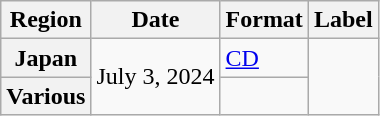<table class="wikitable plainrowheaders">
<tr>
<th scope="col">Region</th>
<th scope="col">Date</th>
<th scope="col">Format</th>
<th scope="col">Label</th>
</tr>
<tr>
<th scope="row">Japan</th>
<td rowspan="2">July 3, 2024</td>
<td><a href='#'>CD</a></td>
<td rowspan="2"></td>
</tr>
<tr>
<th scope="row">Various </th>
<td></td>
</tr>
</table>
